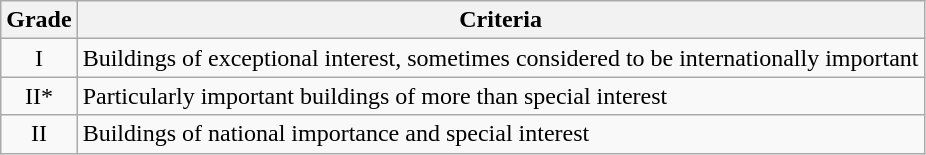<table class="wikitable">
<tr>
<th>Grade</th>
<th>Criteria</th>
</tr>
<tr>
<td align="center" >I</td>
<td>Buildings of exceptional interest, sometimes considered to be internationally important</td>
</tr>
<tr>
<td align="center" >II*</td>
<td>Particularly important buildings of more than special interest</td>
</tr>
<tr>
<td align="center" >II</td>
<td>Buildings of national importance and special interest</td>
</tr>
</table>
